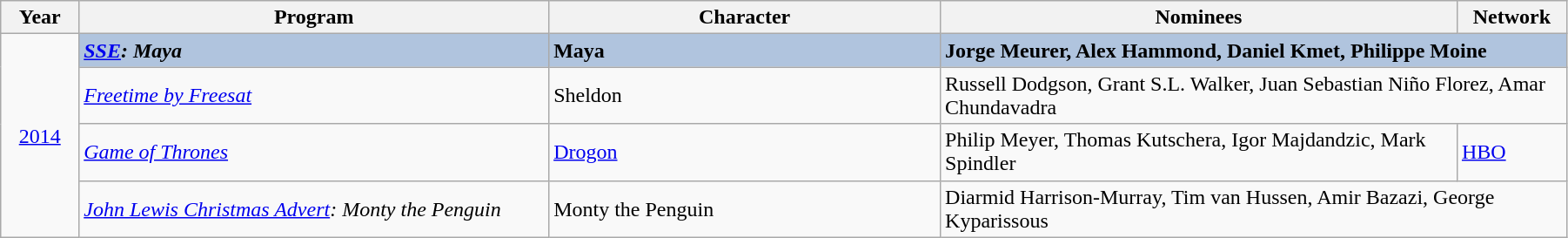<table class="wikitable" width="95%" cellpadding="5">
<tr>
<th width="5%">Year</th>
<th width="30%">Program</th>
<th width="25%">Character</th>
<th width="33%">Nominees</th>
<th width="8%">Network</th>
</tr>
<tr>
<td rowspan="4" style="text-align:center;"><a href='#'>2014</a><br></td>
<td style="background:#B0C4DE;"><strong><em><a href='#'>SSE</a>: Maya</em></strong></td>
<td style="background:#B0C4DE;"><strong>Maya</strong></td>
<td style="background:#B0C4DE;" colspan="2"><strong>Jorge Meurer, Alex Hammond, Daniel Kmet, Philippe Moine</strong></td>
</tr>
<tr>
<td><em><a href='#'>Freetime by Freesat</a></em></td>
<td>Sheldon</td>
<td colspan="2">Russell Dodgson, Grant S.L. Walker, Juan Sebastian Niño Florez, Amar Chundavadra</td>
</tr>
<tr>
<td><em><a href='#'>Game of Thrones</a></em></td>
<td><a href='#'>Drogon</a></td>
<td>Philip Meyer, Thomas Kutschera, Igor Majdandzic, Mark Spindler</td>
<td><a href='#'>HBO</a></td>
</tr>
<tr>
<td><em><a href='#'>John Lewis Christmas Advert</a>: Monty the Penguin</em></td>
<td>Monty the Penguin</td>
<td colspan="2">Diarmid Harrison-Murray, Tim van Hussen, Amir Bazazi, George Kyparissous</td>
</tr>
</table>
